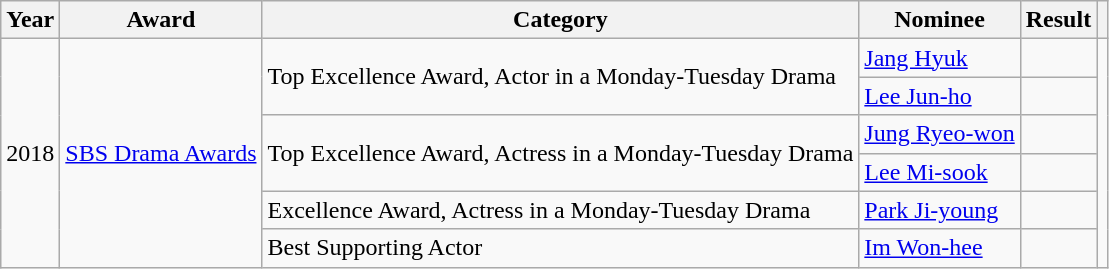<table class="wikitable">
<tr>
<th>Year</th>
<th>Award</th>
<th>Category</th>
<th>Nominee</th>
<th>Result</th>
<th></th>
</tr>
<tr>
<td rowspan=6>2018</td>
<td rowspan=6><a href='#'>SBS Drama Awards</a></td>
<td rowspan=2>Top Excellence Award, Actor in a Monday-Tuesday Drama</td>
<td><a href='#'>Jang Hyuk</a></td>
<td></td>
<td rowspan=6></td>
</tr>
<tr>
<td><a href='#'>Lee Jun-ho</a></td>
<td></td>
</tr>
<tr>
<td rowspan=2>Top Excellence Award, Actress in a Monday-Tuesday Drama</td>
<td><a href='#'>Jung Ryeo-won</a></td>
<td></td>
</tr>
<tr>
<td><a href='#'>Lee Mi-sook</a></td>
<td></td>
</tr>
<tr>
<td>Excellence Award, Actress in a Monday-Tuesday Drama</td>
<td><a href='#'>Park Ji-young</a></td>
<td></td>
</tr>
<tr>
<td>Best Supporting Actor</td>
<td><a href='#'>Im Won-hee</a></td>
<td></td>
</tr>
</table>
